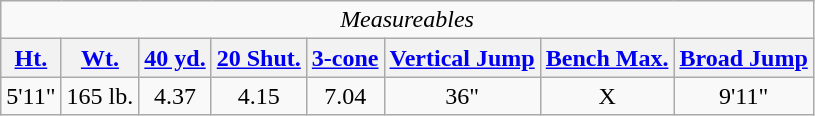<table class="wikitable">
<tr>
<td colspan="10" align="center"><em>Measureables</em></td>
</tr>
<tr>
<th><a href='#'>Ht.</a></th>
<th><a href='#'>Wt.</a></th>
<th><a href='#'>40 yd.</a></th>
<th><a href='#'>20 Shut.</a></th>
<th><a href='#'>3-cone</a></th>
<th><a href='#'>Vertical Jump</a></th>
<th><a href='#'>Bench Max.</a></th>
<th><a href='#'>Broad Jump</a></th>
</tr>
<tr>
<td ALIGN="center">5'11"</td>
<td ALIGN="center">165 lb.</td>
<td ALIGN="center">4.37</td>
<td ALIGN="center">4.15</td>
<td ALIGN="center">7.04</td>
<td ALIGN="center">36"</td>
<td ALIGN="center">X</td>
<td ALIGN="center">9'11"</td>
</tr>
</table>
